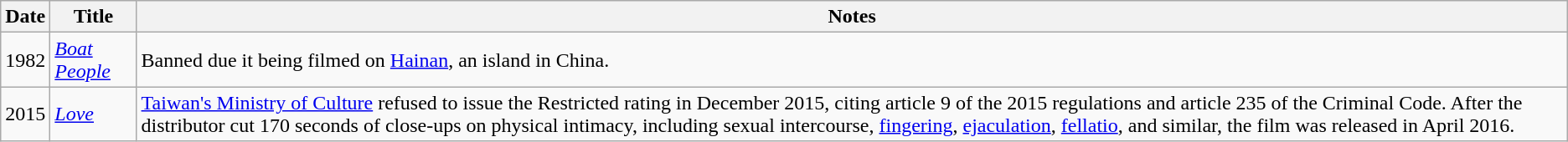<table class="wikitable sortable">
<tr>
<th>Date</th>
<th>Title</th>
<th>Notes</th>
</tr>
<tr>
<td>1982</td>
<td><em><a href='#'>Boat People</a></em></td>
<td>Banned due it being filmed on <a href='#'>Hainan</a>, an island in China.</td>
</tr>
<tr>
<td>2015</td>
<td><a href='#'><em>Love</em></a></td>
<td><a href='#'>Taiwan's Ministry of Culture</a> refused to issue the Restricted rating in December 2015, citing article 9 of the 2015 regulations and article 235 of the Criminal Code. After the distributor cut 170 seconds of close-ups on physical intimacy, including sexual intercourse, <a href='#'>fingering</a>, <a href='#'>ejaculation</a>, <a href='#'>fellatio</a>, and similar, the film was released in April 2016.</td>
</tr>
</table>
